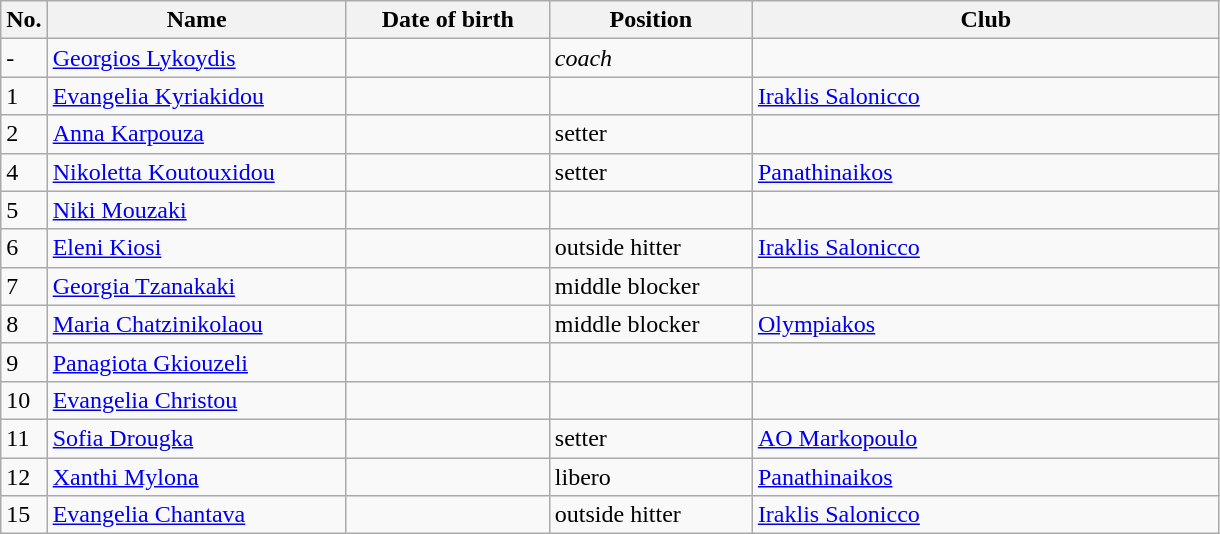<table class=wikitable sortable style=font-size:100%; text-align:center;>
<tr>
<th>No.</th>
<th style=width:12em>Name</th>
<th style=width:8em>Date of birth</th>
<th style=width:8em>Position</th>
<th style=width:19em>Club</th>
</tr>
<tr>
<td>-</td>
<td><a href='#'>Georgios Lykoydis</a></td>
<td></td>
<td><em>coach</em></td>
<td></td>
</tr>
<tr>
<td>1</td>
<td><a href='#'>Evangelia Kyriakidou</a></td>
<td></td>
<td></td>
<td> <a href='#'>Iraklis Salonicco</a></td>
</tr>
<tr>
<td>2</td>
<td><a href='#'>Anna Karpouza</a></td>
<td></td>
<td>setter</td>
<td></td>
</tr>
<tr>
<td>4</td>
<td><a href='#'>Nikoletta Koutouxidou</a></td>
<td></td>
<td>setter</td>
<td> <a href='#'>Panathinaikos</a></td>
</tr>
<tr>
<td>5</td>
<td><a href='#'>Niki Mouzaki</a></td>
<td></td>
<td></td>
<td></td>
</tr>
<tr>
<td>6</td>
<td><a href='#'>Eleni Kiosi</a></td>
<td></td>
<td>outside hitter</td>
<td> <a href='#'>Iraklis Salonicco</a></td>
</tr>
<tr>
<td>7</td>
<td><a href='#'>Georgia Tzanakaki</a></td>
<td></td>
<td>middle blocker</td>
<td></td>
</tr>
<tr>
<td>8</td>
<td><a href='#'>Maria Chatzinikolaou</a></td>
<td></td>
<td>middle blocker</td>
<td> <a href='#'>Olympiakos</a></td>
</tr>
<tr>
<td>9</td>
<td><a href='#'>Panagiota Gkiouzeli</a></td>
<td></td>
<td></td>
<td></td>
</tr>
<tr>
<td>10</td>
<td><a href='#'>Evangelia Christou</a></td>
<td></td>
<td></td>
<td></td>
</tr>
<tr>
<td>11</td>
<td><a href='#'>Sofia Drougka</a></td>
<td></td>
<td>setter</td>
<td> <a href='#'>AO Markopoulo</a></td>
</tr>
<tr>
<td>12</td>
<td><a href='#'>Xanthi Mylona</a></td>
<td></td>
<td>libero</td>
<td> <a href='#'>Panathinaikos</a></td>
</tr>
<tr>
<td>15</td>
<td><a href='#'>Evangelia Chantava</a></td>
<td></td>
<td>outside hitter</td>
<td> <a href='#'>Iraklis Salonicco</a></td>
</tr>
</table>
